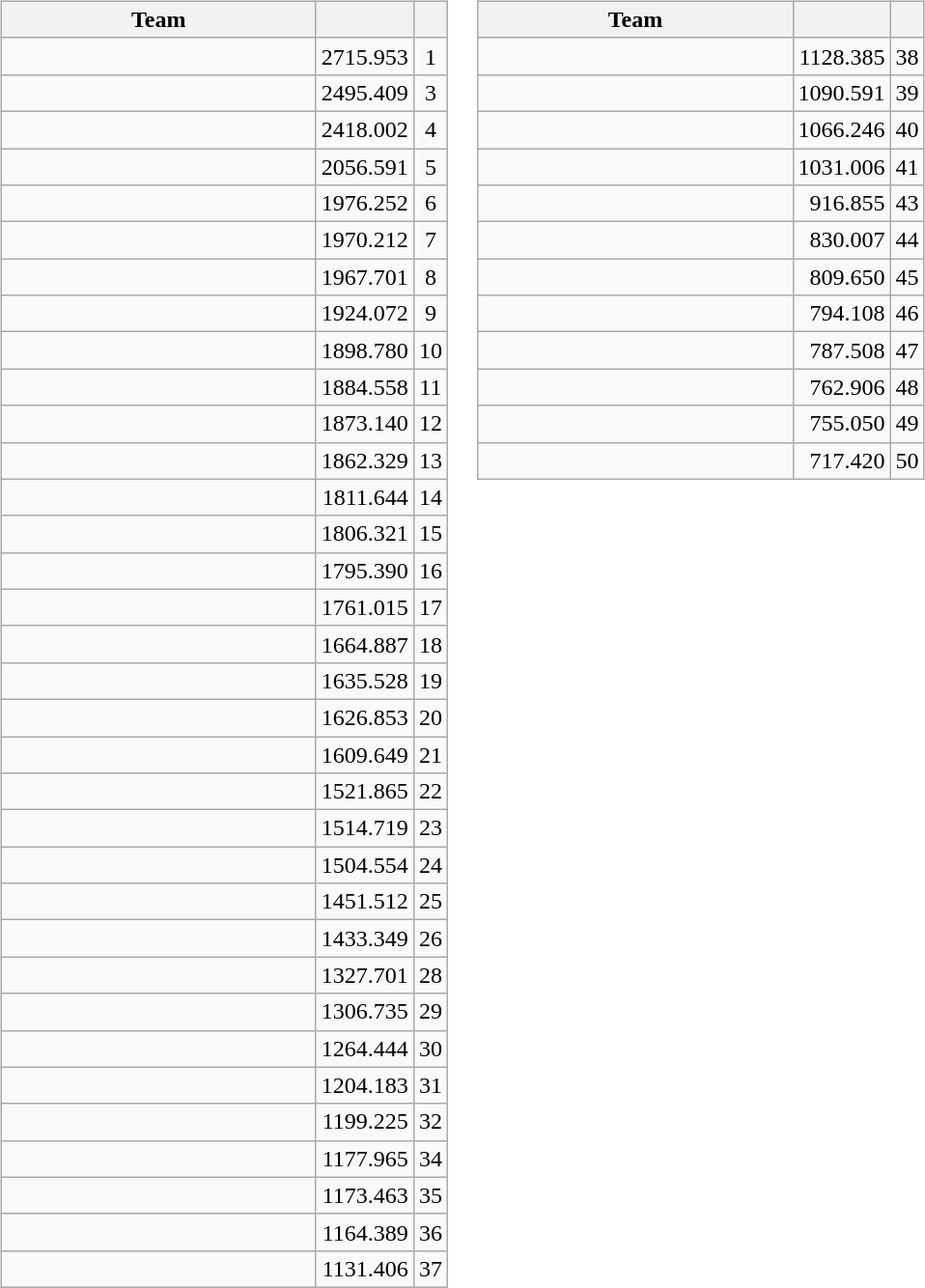<table>
<tr valign=top>
<td><br><table class="wikitable">
<tr>
<th width=210>Team</th>
<th></th>
<th></th>
</tr>
<tr>
<td><strong></strong></td>
<td align=right>2715.953</td>
<td align=center>1</td>
</tr>
<tr>
<td><strong></strong></td>
<td align=right>2495.409</td>
<td align=center>3</td>
</tr>
<tr>
<td></td>
<td align=right>2418.002</td>
<td align=center>4</td>
</tr>
<tr>
<td><strong></strong></td>
<td align="right">2056.591</td>
<td align=center>5</td>
</tr>
<tr>
<td><strong></strong></td>
<td align="right">1976.252</td>
<td align=center>6</td>
</tr>
<tr>
<td></td>
<td align=right>1970.212</td>
<td align=center>7</td>
</tr>
<tr>
<td><strong></strong></td>
<td align=right>1967.701</td>
<td align=center>8</td>
</tr>
<tr>
<td><strong></strong></td>
<td align="right">1924.072</td>
<td align=center>9</td>
</tr>
<tr>
<td><strong></strong></td>
<td align="right">1898.780</td>
<td align=center>10</td>
</tr>
<tr>
<td></td>
<td align=right>1884.558</td>
<td align=center>11</td>
</tr>
<tr>
<td></td>
<td align=right>1873.140</td>
<td align=center>12</td>
</tr>
<tr>
<td></td>
<td align=right>1862.329</td>
<td align=center>13</td>
</tr>
<tr>
<td><strong></strong></td>
<td align="right">1811.644</td>
<td align=center>14</td>
</tr>
<tr>
<td></td>
<td align=right>1806.321</td>
<td align=center>15</td>
</tr>
<tr>
<td></td>
<td align=right>1795.390</td>
<td align=center>16</td>
</tr>
<tr>
<td></td>
<td align=right>1761.015</td>
<td align=center>17</td>
</tr>
<tr>
<td></td>
<td align=right>1664.887</td>
<td align=center>18</td>
</tr>
<tr>
<td></td>
<td align=right>1635.528</td>
<td align=center>19</td>
</tr>
<tr>
<td><strong></strong></td>
<td align="right">1626.853</td>
<td align=center>20</td>
</tr>
<tr>
<td></td>
<td align=right>1609.649</td>
<td align=center>21</td>
</tr>
<tr>
<td><strong></strong></td>
<td align="right">1521.865</td>
<td align=center>22</td>
</tr>
<tr>
<td></td>
<td align=right>1514.719</td>
<td align=center>23</td>
</tr>
<tr>
<td></td>
<td align=right>1504.554</td>
<td align=center>24</td>
</tr>
<tr>
<td></td>
<td align=right>1451.512</td>
<td align=center>25</td>
</tr>
<tr>
<td></td>
<td align=right>1433.349</td>
<td align=center>26</td>
</tr>
<tr>
<td></td>
<td align=right>1327.701</td>
<td align=center>28</td>
</tr>
<tr>
<td></td>
<td align=right>1306.735</td>
<td align=center>29</td>
</tr>
<tr>
<td></td>
<td align=right>1264.444</td>
<td align=center>30</td>
</tr>
<tr>
<td></td>
<td align=right>1204.183</td>
<td align=center>31</td>
</tr>
<tr>
<td></td>
<td align=right>1199.225</td>
<td align=center>32</td>
</tr>
<tr>
<td></td>
<td align=right>1177.965</td>
<td align=center>34</td>
</tr>
<tr>
<td></td>
<td align=right>1173.463</td>
<td align=center>35</td>
</tr>
<tr>
<td></td>
<td align=right>1164.389</td>
<td align=center>36</td>
</tr>
<tr>
<td></td>
<td align=right>1131.406</td>
<td align=center>37</td>
</tr>
</table>
</td>
<td><br><table class="wikitable">
<tr>
<th width=210>Team</th>
<th></th>
<th></th>
</tr>
<tr>
<td></td>
<td align=right>1128.385</td>
<td align=center>38</td>
</tr>
<tr>
<td></td>
<td align=right>1090.591</td>
<td align=center>39</td>
</tr>
<tr>
<td></td>
<td align=right>1066.246</td>
<td align=center>40</td>
</tr>
<tr>
<td></td>
<td align=right>1031.006</td>
<td align=center>41</td>
</tr>
<tr>
<td></td>
<td align=right>916.855</td>
<td align=center>43</td>
</tr>
<tr>
<td></td>
<td align=right>830.007</td>
<td align=center>44</td>
</tr>
<tr>
<td></td>
<td align=right>809.650</td>
<td align=center>45</td>
</tr>
<tr>
<td></td>
<td align=right>794.108</td>
<td align=center>46</td>
</tr>
<tr>
<td></td>
<td align=right>787.508</td>
<td align=center>47</td>
</tr>
<tr>
<td></td>
<td align=right>762.906</td>
<td align=center>48</td>
</tr>
<tr>
<td></td>
<td align=right>755.050</td>
<td align=center>49</td>
</tr>
<tr>
<td></td>
<td align=right>717.420</td>
<td align=center>50</td>
</tr>
</table>
</td>
</tr>
</table>
